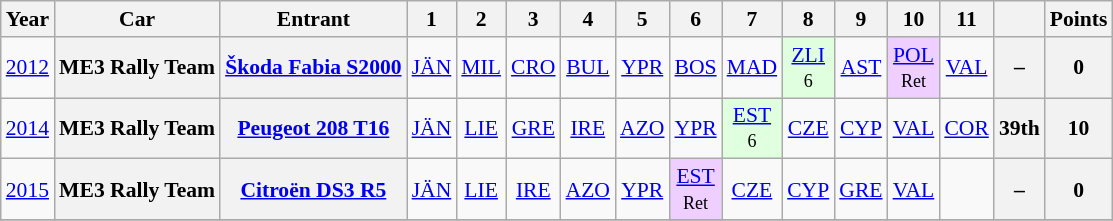<table class="wikitable" border="1" style="text-align:center; font-size:90%;">
<tr>
<th>Year</th>
<th>Car</th>
<th>Entrant</th>
<th>1</th>
<th>2</th>
<th>3</th>
<th>4</th>
<th>5</th>
<th>6</th>
<th>7</th>
<th>8</th>
<th>9</th>
<th>10</th>
<th>11</th>
<th></th>
<th>Points</th>
</tr>
<tr>
<td><a href='#'>2012</a></td>
<th>ME3 Rally Team</th>
<th><a href='#'>Škoda Fabia S2000</a></th>
<td><a href='#'>JÄN</a></td>
<td><a href='#'>MIL</a></td>
<td><a href='#'>CRO</a></td>
<td><a href='#'>BUL</a></td>
<td><a href='#'>YPR</a></td>
<td><a href='#'>BOS</a></td>
<td><a href='#'>MAD</a></td>
<td style="background:#DFFFDF;"><a href='#'>ZLI</a><br><small>6</small></td>
<td><a href='#'>AST</a></td>
<td style="background:#EFCFFF;"><a href='#'>POL</a><br><small>Ret</small></td>
<td><a href='#'>VAL</a></td>
<th>–</th>
<th>0</th>
</tr>
<tr>
<td><a href='#'>2014</a></td>
<th>ME3 Rally Team</th>
<th><a href='#'>Peugeot 208 T16</a></th>
<td><a href='#'>JÄN</a></td>
<td><a href='#'>LIE</a></td>
<td><a href='#'>GRE</a></td>
<td><a href='#'>IRE</a></td>
<td><a href='#'>AZO</a></td>
<td><a href='#'>YPR</a></td>
<td style="background:#DFFFDF;"><a href='#'>EST</a><br><small>6</small></td>
<td><a href='#'>CZE</a></td>
<td><a href='#'>CYP</a></td>
<td><a href='#'>VAL</a></td>
<td><a href='#'>COR</a></td>
<th>39th</th>
<th>10</th>
</tr>
<tr>
<td><a href='#'>2015</a></td>
<th>ME3 Rally Team</th>
<th><a href='#'>Citroën DS3 R5</a></th>
<td><a href='#'>JÄN</a></td>
<td><a href='#'>LIE</a></td>
<td><a href='#'>IRE</a></td>
<td><a href='#'>AZO</a></td>
<td><a href='#'>YPR</a></td>
<td style="background:#EFCFFF;"><a href='#'>EST</a><br><small>Ret</small></td>
<td><a href='#'>CZE</a></td>
<td><a href='#'>CYP</a></td>
<td><a href='#'>GRE</a></td>
<td><a href='#'>VAL</a></td>
<td></td>
<th>–</th>
<th>0</th>
</tr>
<tr>
</tr>
</table>
